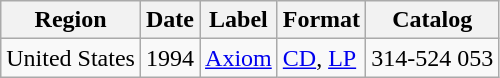<table class="wikitable">
<tr>
<th>Region</th>
<th>Date</th>
<th>Label</th>
<th>Format</th>
<th>Catalog</th>
</tr>
<tr>
<td>United States</td>
<td>1994</td>
<td><a href='#'>Axiom</a></td>
<td><a href='#'>CD</a>, <a href='#'>LP</a></td>
<td>314-524 053</td>
</tr>
</table>
